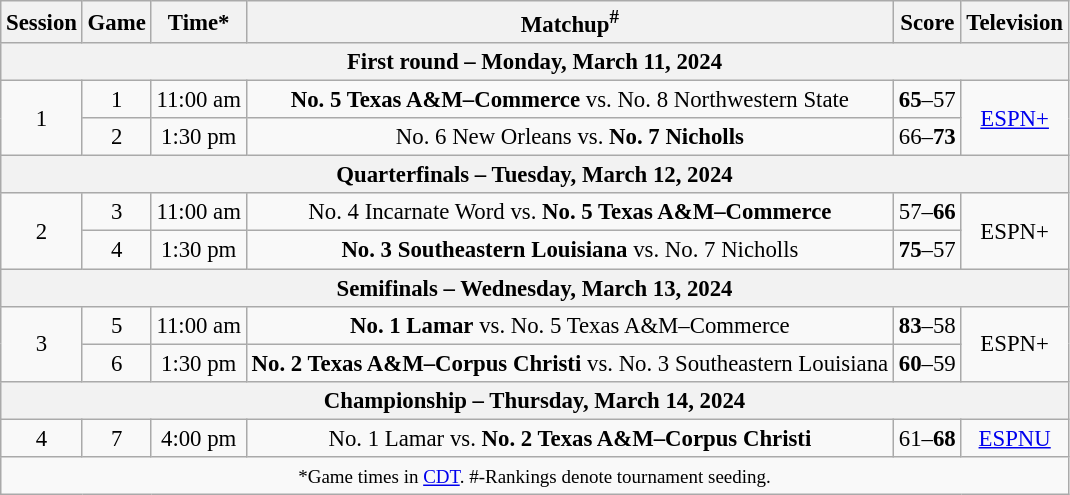<table class="wikitable" style="font-size: 95%;text-align:center">
<tr>
<th>Session</th>
<th>Game</th>
<th>Time*</th>
<th>Matchup<sup>#</sup></th>
<th>Score</th>
<th>Television</th>
</tr>
<tr>
<th colspan="6">First round – Monday, March 11, 2024</th>
</tr>
<tr>
<td rowspan="2">1</td>
<td>1</td>
<td>11:00 am</td>
<td><strong>No. 5 Texas A&M–Commerce</strong> vs. No. 8 Northwestern State</td>
<td><strong>65</strong>–57</td>
<td rowspan="2"><a href='#'>ESPN+</a></td>
</tr>
<tr>
<td>2</td>
<td>1:30 pm</td>
<td>No. 6 New Orleans vs. <strong>No. 7 Nicholls</strong></td>
<td>66–<strong>73</strong></td>
</tr>
<tr>
<th colspan="6">Quarterfinals – Tuesday, March 12, 2024</th>
</tr>
<tr>
<td rowspan="2">2</td>
<td>3</td>
<td>11:00 am</td>
<td>No. 4 Incarnate Word vs. <strong>No. 5 Texas A&M–Commerce</strong></td>
<td>57–<strong>66</strong></td>
<td rowspan="2">ESPN+</td>
</tr>
<tr>
<td>4</td>
<td>1:30 pm</td>
<td><strong>No. 3 Southeastern Louisiana</strong> vs. No. 7 Nicholls</td>
<td><strong>75</strong>–57</td>
</tr>
<tr>
<th colspan="6">Semifinals – Wednesday, March 13, 2024</th>
</tr>
<tr>
<td rowspan="2">3</td>
<td>5</td>
<td>11:00 am</td>
<td><strong>No. 1 Lamar</strong> vs. No. 5 Texas A&M–Commerce</td>
<td><strong>83</strong>–58</td>
<td rowspan="2">ESPN+</td>
</tr>
<tr>
<td>6</td>
<td>1:30 pm</td>
<td><strong>No. 2 Texas A&M–Corpus Christi</strong> vs. No. 3 Southeastern Louisiana</td>
<td><strong>60</strong>–59</td>
</tr>
<tr>
<th colspan="6">Championship – Thursday, March 14, 2024</th>
</tr>
<tr>
<td rowspan="1">4</td>
<td>7</td>
<td>4:00 pm</td>
<td>No. 1 Lamar vs. <strong>No. 2 Texas A&M–Corpus Christi</strong></td>
<td>61–<strong>68</strong></td>
<td rowspan="1"><a href='#'>ESPNU</a></td>
</tr>
<tr>
<td colspan="6"><small>*Game times in <a href='#'>CDT</a>. #-Rankings denote tournament seeding.</small></td>
</tr>
</table>
